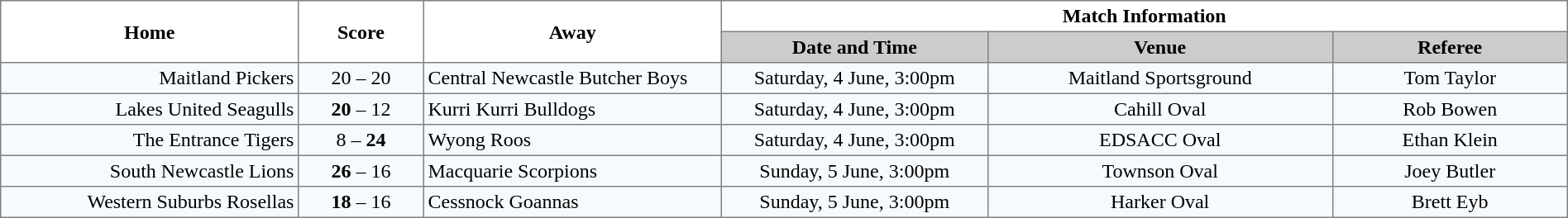<table border="1" cellpadding="3" cellspacing="0" width="100%" style="border-collapse:collapse;  text-align:center;">
<tr>
<th rowspan="2" width="19%">Home</th>
<th rowspan="2" width="8%">Score</th>
<th rowspan="2" width="19%">Away</th>
<th colspan="3">Match Information</th>
</tr>
<tr bgcolor="#CCCCCC">
<th width="17%">Date and Time</th>
<th width="22%">Venue</th>
<th width="50%">Referee</th>
</tr>
<tr style="text-align:center; background:#f5faff;">
<td align="right">Maitland Pickers </td>
<td>20 – 20</td>
<td align="left"> Central Newcastle Butcher Boys</td>
<td>Saturday, 4 June, 3:00pm</td>
<td>Maitland Sportsground</td>
<td>Tom Taylor</td>
</tr>
<tr style="text-align:center; background:#f5faff;">
<td align="right">Lakes United Seagulls </td>
<td><strong>20</strong> – 12</td>
<td align="left"> Kurri Kurri Bulldogs</td>
<td>Saturday, 4 June, 3:00pm</td>
<td>Cahill Oval</td>
<td>Rob Bowen</td>
</tr>
<tr style="text-align:center; background:#f5faff;">
<td align="right">The Entrance Tigers </td>
<td>8 – <strong>24</strong></td>
<td align="left"> Wyong Roos</td>
<td>Saturday, 4 June, 3:00pm</td>
<td>EDSACC Oval</td>
<td>Ethan Klein</td>
</tr>
<tr style="text-align:center; background:#f5faff;">
<td align="right">South Newcastle Lions </td>
<td><strong>26</strong> – 16</td>
<td align="left"> Macquarie Scorpions</td>
<td>Sunday, 5 June, 3:00pm</td>
<td>Townson Oval</td>
<td>Joey Butler</td>
</tr>
<tr style="text-align:center; background:#f5faff;">
<td align="right">Western Suburbs Rosellas </td>
<td><strong>18</strong> – 16</td>
<td align="left"> Cessnock Goannas</td>
<td>Sunday, 5 June, 3:00pm</td>
<td>Harker Oval</td>
<td>Brett Eyb</td>
</tr>
</table>
